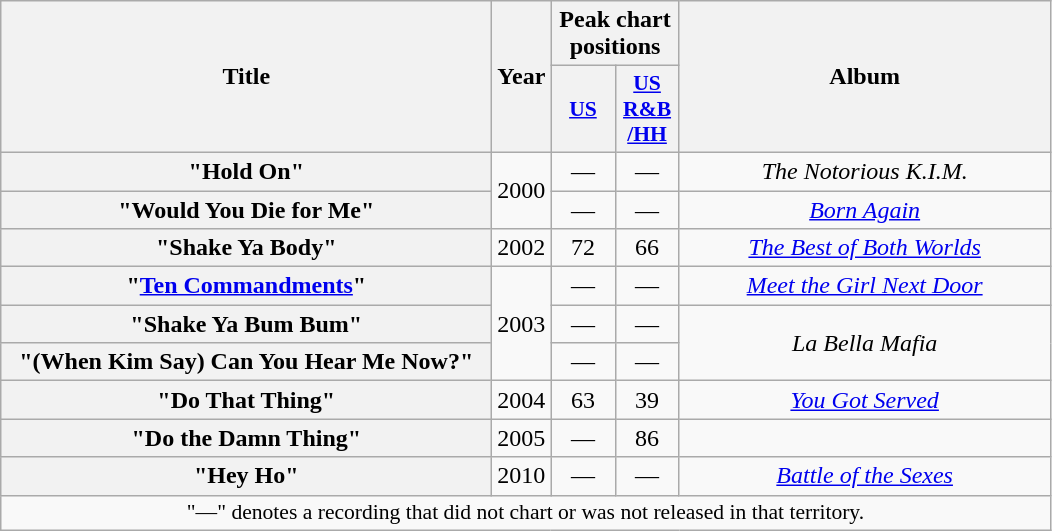<table class="wikitable plainrowheaders" style="text-align:center;">
<tr>
<th scope="col" rowspan="2" style="width:20em;">Title</th>
<th scope="col" rowspan="2" style="width:1em;">Year</th>
<th scope="col" colspan="2">Peak chart<br>positions</th>
<th scope="col" rowspan="2" style="width:15em;">Album</th>
</tr>
<tr>
<th scope="col" style="width:2.5em;font-size:90%;"><a href='#'>US</a><br></th>
<th scope="col" style="width:2.5em;font-size:90%;"><a href='#'>US<br>R&B<br>/HH</a><br></th>
</tr>
<tr>
<th scope="row">"Hold On" <br></th>
<td rowspan="2">2000</td>
<td>—</td>
<td>—</td>
<td><em>The Notorious K.I.M.</em></td>
</tr>
<tr>
<th scope="row">"Would You Die for Me" <br></th>
<td>—</td>
<td>—</td>
<td><em><a href='#'>Born Again</a></em></td>
</tr>
<tr>
<th scope="row">"Shake Ya Body" <br></th>
<td>2002</td>
<td>72</td>
<td>66</td>
<td><em><a href='#'>The Best of Both Worlds</a></em></td>
</tr>
<tr>
<th scope="row">"<a href='#'>Ten Commandments</a>"<br></th>
<td rowspan="3">2003</td>
<td>—</td>
<td>—</td>
<td><em><a href='#'>Meet the Girl Next Door</a></em></td>
</tr>
<tr>
<th scope="row">"Shake Ya Bum Bum" <br></th>
<td>—</td>
<td>—</td>
<td rowspan="2"><em>La Bella Mafia</em></td>
</tr>
<tr>
<th scope="row">"(When Kim Say) Can You Hear Me Now?" <br></th>
<td>—</td>
<td>—</td>
</tr>
<tr>
<th scope="row">"Do That Thing" <br></th>
<td>2004</td>
<td>63</td>
<td>39</td>
<td><em><a href='#'>You Got Served</a></em></td>
</tr>
<tr>
<th scope="row">"Do the Damn Thing" <br></th>
<td>2005</td>
<td>—</td>
<td>86</td>
<td></td>
</tr>
<tr>
<th scope="row">"Hey Ho" <br></th>
<td>2010</td>
<td>—</td>
<td>—</td>
<td><em><a href='#'>Battle of the Sexes</a></em></td>
</tr>
<tr>
<td colspan="5" style="font-size:90%">"—" denotes a recording that did not chart or was not released in that territory.</td>
</tr>
</table>
